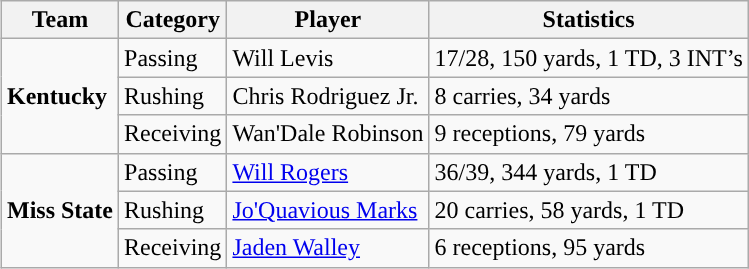<table class="wikitable" style="float: right;">
<tr>
<th>Team</th>
<th>Category</th>
<th>Player</th>
<th>Statistics</th>
</tr>
<tr>
<td rowspan=3><strong>Kentucky</strong></td>
<td>Passing</td>
<td>Will Levis</td>
<td>17/28, 150 yards, 1 TD, 3 INT’s</td>
</tr>
<tr>
<td>Rushing</td>
<td>Chris Rodriguez Jr.</td>
<td>8 carries, 34 yards</td>
</tr>
<tr>
<td>Receiving</td>
<td>Wan'Dale Robinson</td>
<td>9 receptions, 79 yards</td>
</tr>
<tr>
<td rowspan=3><strong>Miss State</strong></td>
<td>Passing</td>
<td><a href='#'>Will Rogers</a></td>
<td>36/39, 344 yards, 1 TD</td>
</tr>
<tr>
<td>Rushing</td>
<td><a href='#'>Jo'Quavious Marks</a></td>
<td>20 carries, 58 yards, 1 TD</td>
</tr>
<tr>
<td>Receiving</td>
<td><a href='#'>Jaden Walley</a></td>
<td>6 receptions, 95 yards</td>
</tr>
</table>
